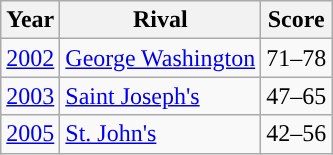<table class="wikitable" style="font-size: ; text-align: ">
<tr>
<th width=px>Year</th>
<th width=px>Rival</th>
<th width=px>Score</th>
</tr>
<tr>
<td><a href='#'>2002</a></td>
<td><a href='#'>George Washington</a></td>
<td>71–78</td>
</tr>
<tr>
<td><a href='#'>2003</a></td>
<td><a href='#'>Saint Joseph's</a></td>
<td>47–65</td>
</tr>
<tr>
<td><a href='#'>2005</a></td>
<td><a href='#'>St. John's</a></td>
<td>42–56</td>
</tr>
</table>
